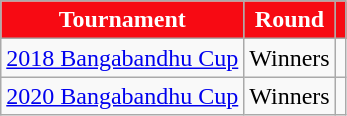<table class="wikitable">
<tr>
<th style="color:white; background:#F70A13;">Tournament</th>
<th style="color:white; background:#F70A13;">Round</th>
<th style="color:white; background:#F70A13;"></th>
</tr>
<tr>
<td> <a href='#'>2018 Bangabandhu Cup</a></td>
<td>Winners</td>
<td></td>
</tr>
<tr>
<td> <a href='#'>2020 Bangabandhu Cup</a></td>
<td>Winners</td>
<td></td>
</tr>
</table>
